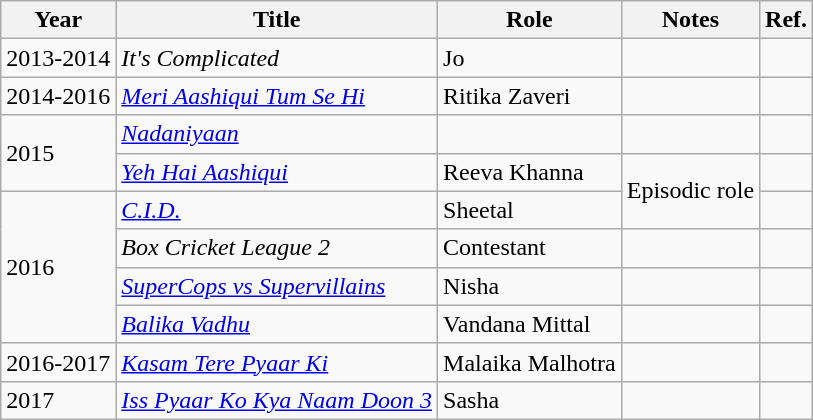<table class="wikitable sortable">
<tr>
<th>Year</th>
<th>Title</th>
<th>Role</th>
<th>Notes</th>
<th>Ref.</th>
</tr>
<tr>
<td>2013-2014</td>
<td><em>It's Complicated</em></td>
<td>Jo</td>
<td></td>
<td></td>
</tr>
<tr>
<td>2014-2016</td>
<td><em><a href='#'>Meri Aashiqui Tum Se Hi</a></em></td>
<td>Ritika Zaveri</td>
<td></td>
<td></td>
</tr>
<tr>
<td rowspan="2">2015</td>
<td><em><a href='#'>Nadaniyaan</a></em></td>
<td></td>
<td></td>
<td></td>
</tr>
<tr>
<td><em><a href='#'>Yeh Hai Aashiqui</a></em></td>
<td>Reeva Khanna</td>
<td rowspan="2">Episodic role</td>
<td></td>
</tr>
<tr>
<td rowspan="4">2016</td>
<td><em><a href='#'>C.I.D.</a></em></td>
<td>Sheetal</td>
<td></td>
</tr>
<tr>
<td><em>Box Cricket League 2</em></td>
<td>Contestant</td>
<td></td>
<td></td>
</tr>
<tr>
<td><em><a href='#'>SuperCops vs Supervillains</a></em></td>
<td>Nisha</td>
<td></td>
<td></td>
</tr>
<tr>
<td><em><a href='#'>Balika Vadhu</a></em></td>
<td>Vandana Mittal</td>
<td></td>
<td></td>
</tr>
<tr>
<td>2016-2017</td>
<td><em><a href='#'>Kasam Tere Pyaar Ki</a></em></td>
<td>Malaika Malhotra</td>
<td></td>
<td></td>
</tr>
<tr>
<td>2017</td>
<td><em><a href='#'>Iss Pyaar Ko Kya Naam Doon 3</a></em></td>
<td>Sasha</td>
<td></td>
<td></td>
</tr>
</table>
